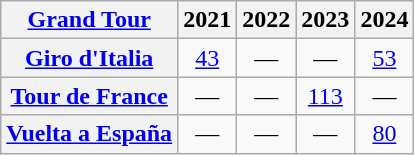<table class="wikitable plainrowheaders">
<tr>
<th scope="col"><a href='#'>Grand Tour</a></th>
<th scope="col">2021</th>
<th scope="col">2022</th>
<th scope="col">2023</th>
<th scope="col">2024</th>
</tr>
<tr style="text-align:center;">
<th scope="row"> <a href='#'>Giro d'Italia</a></th>
<td><a href='#'>43</a></td>
<td>—</td>
<td>—</td>
<td><a href='#'>53</a></td>
</tr>
<tr style="text-align:center;">
<th scope="row"> <a href='#'>Tour de France</a></th>
<td>—</td>
<td>—</td>
<td><a href='#'>113</a></td>
<td>—</td>
</tr>
<tr style="text-align:center;">
<th scope="row"> <a href='#'>Vuelta a España</a></th>
<td>—</td>
<td>—</td>
<td>—</td>
<td><a href='#'>80</a></td>
</tr>
</table>
